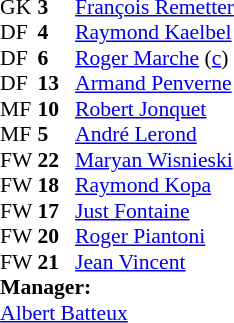<table cellspacing="0" cellpadding="0" style="font-size:90%; margin:0.2em auto;">
<tr>
<th width="25"></th>
<th width="25"></th>
</tr>
<tr>
<td>GK</td>
<td><strong>3</strong></td>
<td><a href='#'>François Remetter</a></td>
</tr>
<tr>
<td>DF</td>
<td><strong>4</strong></td>
<td><a href='#'>Raymond Kaelbel</a></td>
</tr>
<tr>
<td>DF</td>
<td><strong>6</strong></td>
<td><a href='#'>Roger Marche</a> (<a href='#'>c</a>)</td>
</tr>
<tr>
<td>DF</td>
<td><strong>13</strong></td>
<td><a href='#'>Armand Penverne</a></td>
</tr>
<tr>
<td>MF</td>
<td><strong>10</strong></td>
<td><a href='#'>Robert Jonquet</a></td>
</tr>
<tr>
<td>MF</td>
<td><strong>5</strong></td>
<td><a href='#'>André Lerond</a></td>
</tr>
<tr>
<td>FW</td>
<td><strong>22</strong></td>
<td><a href='#'>Maryan Wisnieski</a></td>
</tr>
<tr>
<td>FW</td>
<td><strong>18</strong></td>
<td><a href='#'>Raymond Kopa</a></td>
</tr>
<tr>
<td>FW</td>
<td><strong>17</strong></td>
<td><a href='#'>Just Fontaine</a></td>
</tr>
<tr>
<td>FW</td>
<td><strong>20</strong></td>
<td><a href='#'>Roger Piantoni</a></td>
</tr>
<tr>
<td>FW</td>
<td><strong>21</strong></td>
<td><a href='#'>Jean Vincent</a></td>
</tr>
<tr>
<td colspan=3><strong>Manager:</strong></td>
</tr>
<tr>
<td colspan=4><a href='#'>Albert Batteux</a></td>
</tr>
</table>
